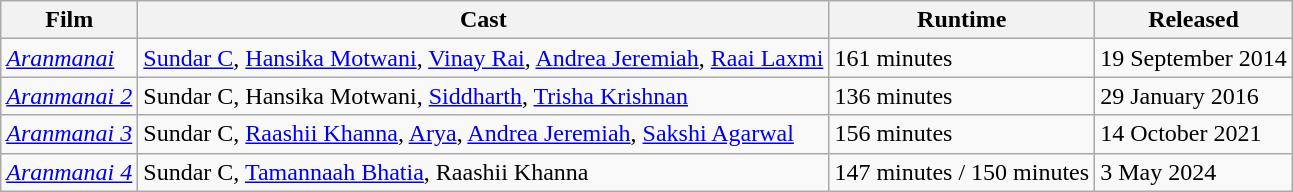<table class="wikitable">
<tr>
<th>Film</th>
<th>Cast</th>
<th>Runtime</th>
<th>Released</th>
</tr>
<tr>
<td><em><a href='#'>Aranmanai</a></em></td>
<td><a href='#'>Sundar C</a>, <a href='#'>Hansika Motwani</a>, <a href='#'>Vinay Rai</a>, <a href='#'>Andrea Jeremiah</a>, <a href='#'>Raai Laxmi</a></td>
<td>161 minutes</td>
<td>19 September 2014</td>
</tr>
<tr>
<td><em><a href='#'>Aranmanai 2</a></em></td>
<td>Sundar C, Hansika Motwani, <a href='#'>Siddharth</a>, <a href='#'>Trisha Krishnan</a></td>
<td>136 minutes</td>
<td>29 January 2016</td>
</tr>
<tr>
<td><em><a href='#'>Aranmanai 3</a></em></td>
<td>Sundar C, <a href='#'>Raashii Khanna</a>, <a href='#'>Arya</a>, <a href='#'>Andrea Jeremiah</a>, <a href='#'>Sakshi Agarwal</a></td>
<td>156 minutes</td>
<td>14 October 2021</td>
</tr>
<tr>
<td><em><a href='#'>Aranmanai 4</a></em></td>
<td>Sundar C, <a href='#'>Tamannaah Bhatia</a>, Raashii Khanna</td>
<td>147 minutes / 150 minutes</td>
<td>3 May 2024</td>
</tr>
</table>
